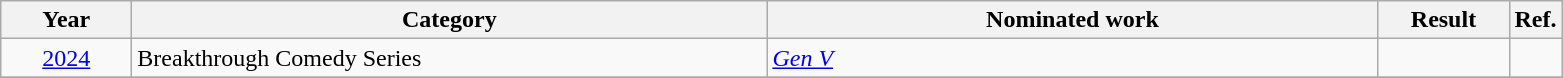<table class=wikitable>
<tr>
<th scope="col" style="width:5em;">Year</th>
<th scope="col" style="width:26em;">Category</th>
<th scope="col" style="width:25em;">Nominated work</th>
<th scope="col" style="width:5em;">Result</th>
<th>Ref.</th>
</tr>
<tr>
<td style="text-align:center;"><a href='#'>2024</a></td>
<td>Breakthrough Comedy Series</td>
<td><em><a href='#'>Gen V</a></em></td>
<td></td>
<td align="center"></td>
</tr>
<tr>
</tr>
</table>
